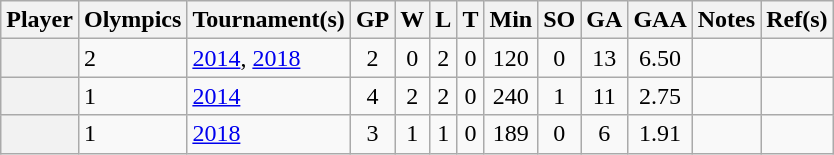<table class="wikitable sortable plainrowheaders" style="text-align:center;">
<tr>
<th scope="col">Player</th>
<th scope="col">Olympics</th>
<th scope="col">Tournament(s)</th>
<th scope="col">GP</th>
<th scope="col">W</th>
<th scope="col">L</th>
<th scope="col">T</th>
<th scope="col">Min</th>
<th scope="col">SO</th>
<th scope="col">GA</th>
<th scope="col">GAA</th>
<th scope="col">Notes</th>
<th scope="col" class="unsortable">Ref(s)</th>
</tr>
<tr>
<th scope="row"></th>
<td align=left>2</td>
<td align=left><a href='#'>2014</a>, <a href='#'>2018</a></td>
<td>2</td>
<td>0</td>
<td>2</td>
<td>0</td>
<td>120</td>
<td>0</td>
<td>13</td>
<td>6.50</td>
<td></td>
<td></td>
</tr>
<tr>
<th scope="row"></th>
<td align=left>1</td>
<td align=left><a href='#'>2014</a></td>
<td>4</td>
<td>2</td>
<td>2</td>
<td>0</td>
<td>240</td>
<td>1</td>
<td>11</td>
<td>2.75</td>
<td></td>
<td></td>
</tr>
<tr>
<th scope="row"></th>
<td align=left>1</td>
<td align=left><a href='#'>2018</a></td>
<td>3</td>
<td>1</td>
<td>1</td>
<td>0</td>
<td>189</td>
<td>0</td>
<td>6</td>
<td>1.91</td>
<td></td>
<td></td>
</tr>
</table>
